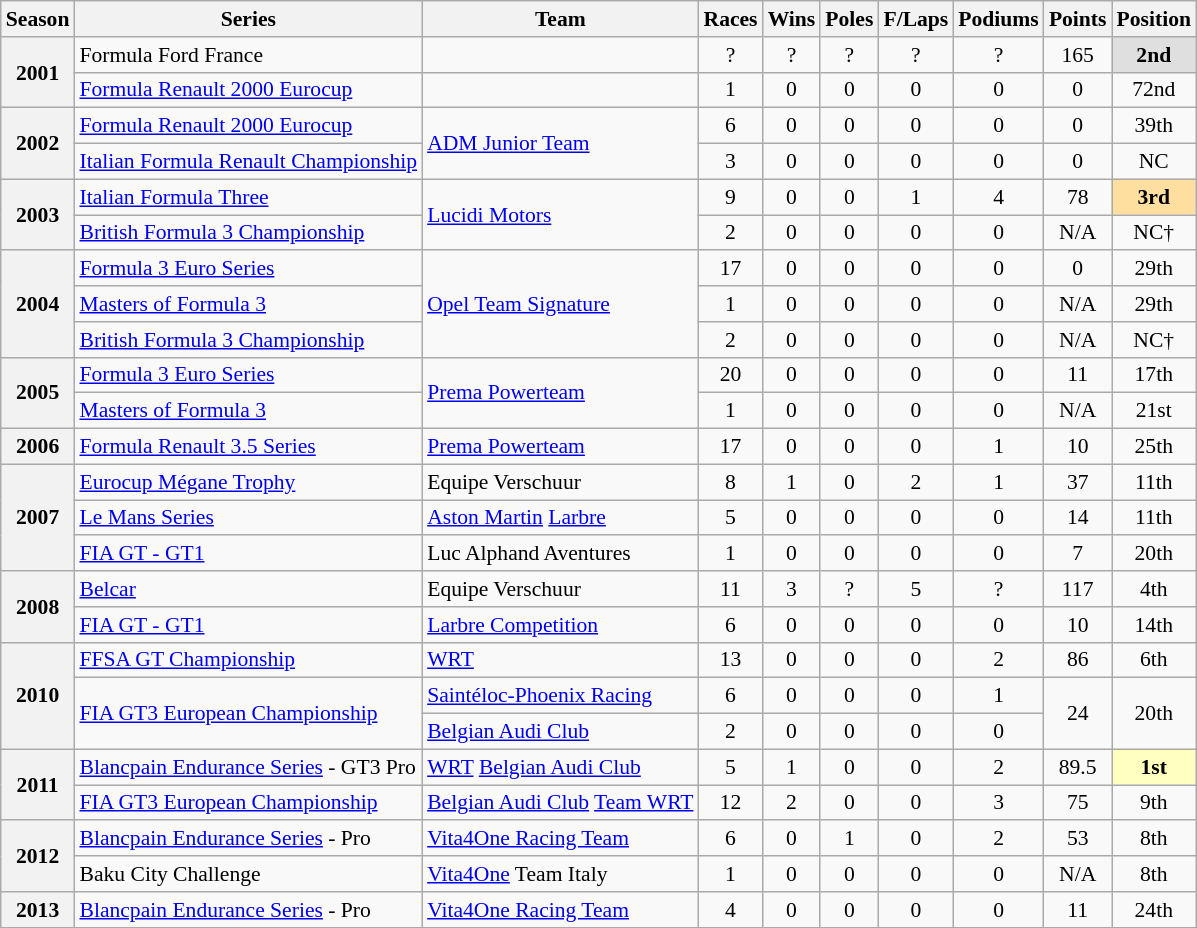<table class="wikitable" style="font-size: 90%; text-align:center">
<tr>
<th>Season</th>
<th>Series</th>
<th>Team</th>
<th>Races</th>
<th>Wins</th>
<th>Poles</th>
<th>F/Laps</th>
<th>Podiums</th>
<th>Points</th>
<th>Position</th>
</tr>
<tr>
<th rowspan=2>2001</th>
<td align=left>Formula Ford France</td>
<td align=left></td>
<td>?</td>
<td>?</td>
<td>?</td>
<td>?</td>
<td>?</td>
<td>165</td>
<td style="background:#DFDFDF;"><strong>2nd</strong></td>
</tr>
<tr>
<td align=left><a href='#'>Formula Renault 2000 Eurocup</a></td>
<td align=left></td>
<td>1</td>
<td>0</td>
<td>0</td>
<td>0</td>
<td>0</td>
<td>0</td>
<td>72nd</td>
</tr>
<tr>
<th rowspan=2>2002</th>
<td align=left><a href='#'>Formula Renault 2000 Eurocup</a></td>
<td align=left rowspan=2><a href='#'>ADM Junior Team</a></td>
<td>6</td>
<td>0</td>
<td>0</td>
<td>0</td>
<td>0</td>
<td>0</td>
<td>39th</td>
</tr>
<tr>
<td align=left><a href='#'>Italian Formula Renault Championship</a></td>
<td>3</td>
<td>0</td>
<td>0</td>
<td>0</td>
<td>0</td>
<td>0</td>
<td>NC</td>
</tr>
<tr>
<th rowspan=2>2003</th>
<td align=left><a href='#'>Italian Formula Three</a></td>
<td align=left rowspan=2><a href='#'>Lucidi Motors</a></td>
<td>9</td>
<td>0</td>
<td>0</td>
<td>1</td>
<td>4</td>
<td>78</td>
<td style="background:#FFDF9F;"><strong>3rd</strong></td>
</tr>
<tr>
<td align=left><a href='#'>British Formula 3 Championship</a></td>
<td>2</td>
<td>0</td>
<td>0</td>
<td>0</td>
<td>0</td>
<td>N/A</td>
<td>NC†</td>
</tr>
<tr>
<th rowspan=3>2004</th>
<td align=left><a href='#'>Formula 3 Euro Series</a></td>
<td align=left rowspan=3><a href='#'>Opel Team Signature</a></td>
<td>17</td>
<td>0</td>
<td>0</td>
<td>0</td>
<td>0</td>
<td>0</td>
<td>29th</td>
</tr>
<tr>
<td align=left><a href='#'>Masters of Formula 3</a></td>
<td>1</td>
<td>0</td>
<td>0</td>
<td>0</td>
<td>0</td>
<td>N/A</td>
<td>29th</td>
</tr>
<tr>
<td align=left><a href='#'>British Formula 3 Championship</a></td>
<td>2</td>
<td>0</td>
<td>0</td>
<td>0</td>
<td>0</td>
<td>N/A</td>
<td>NC†</td>
</tr>
<tr>
<th rowspan=2>2005</th>
<td align=left><a href='#'>Formula 3 Euro Series</a></td>
<td align=left rowspan=2><a href='#'>Prema Powerteam</a></td>
<td>20</td>
<td>0</td>
<td>0</td>
<td>0</td>
<td>0</td>
<td>11</td>
<td>17th</td>
</tr>
<tr>
<td align=left><a href='#'>Masters of Formula 3</a></td>
<td>1</td>
<td>0</td>
<td>0</td>
<td>0</td>
<td>0</td>
<td>N/A</td>
<td>21st</td>
</tr>
<tr>
<th>2006</th>
<td align=left><a href='#'>Formula Renault 3.5 Series</a></td>
<td align=left><a href='#'>Prema Powerteam</a></td>
<td>17</td>
<td>0</td>
<td>0</td>
<td>0</td>
<td>1</td>
<td>10</td>
<td>25th</td>
</tr>
<tr>
<th rowspan=3>2007</th>
<td align=left><a href='#'>Eurocup Mégane Trophy</a></td>
<td align=left>Equipe Verschuur</td>
<td>8</td>
<td>1</td>
<td>0</td>
<td>2</td>
<td>1</td>
<td>37</td>
<td>11th</td>
</tr>
<tr>
<td align=left><a href='#'>Le Mans Series</a></td>
<td align=left><a href='#'>Aston Martin</a> <a href='#'>Larbre</a></td>
<td>5</td>
<td>0</td>
<td>0</td>
<td>0</td>
<td>0</td>
<td>14</td>
<td>11th</td>
</tr>
<tr>
<td align=left><a href='#'>FIA GT - GT1</a></td>
<td align=left>Luc Alphand Aventures</td>
<td>1</td>
<td>0</td>
<td>0</td>
<td>0</td>
<td>0</td>
<td>7</td>
<td>20th</td>
</tr>
<tr>
<th rowspan=2>2008</th>
<td align=left><a href='#'>Belcar</a></td>
<td align=left>Equipe Verschuur</td>
<td>11</td>
<td>3</td>
<td>?</td>
<td>5</td>
<td>?</td>
<td>117</td>
<td>4th</td>
</tr>
<tr>
<td align=left><a href='#'>FIA GT - GT1</a></td>
<td align=left><a href='#'>Larbre Competition</a></td>
<td>6</td>
<td>0</td>
<td>0</td>
<td>0</td>
<td>0</td>
<td>10</td>
<td>14th</td>
</tr>
<tr>
<th rowspan="3">2010</th>
<td align=left><a href='#'>FFSA GT Championship</a></td>
<td align=left><a href='#'>WRT</a></td>
<td>13</td>
<td>0</td>
<td>0</td>
<td>0</td>
<td>2</td>
<td>86</td>
<td>6th</td>
</tr>
<tr>
<td align=left rowspan=2><a href='#'>FIA GT3 European Championship</a></td>
<td align=left><a href='#'>Saintéloc-Phoenix Racing</a></td>
<td>6</td>
<td>0</td>
<td>0</td>
<td>0</td>
<td>1</td>
<td rowspan="2">24</td>
<td rowspan="2">20th</td>
</tr>
<tr>
<td align=left><a href='#'>Belgian Audi Club</a></td>
<td>2</td>
<td>0</td>
<td>0</td>
<td>0</td>
<td>0</td>
</tr>
<tr>
<th rowspan="2">2011</th>
<td align=left><a href='#'>Blancpain Endurance Series</a> - GT3 Pro</td>
<td align=left><a href='#'>WRT</a> <a href='#'>Belgian Audi Club</a></td>
<td>5</td>
<td>1</td>
<td>0</td>
<td>0</td>
<td>2</td>
<td>89.5</td>
<td style="background:#FFFFBF;"><strong>1st</strong></td>
</tr>
<tr>
<td align=left><a href='#'>FIA GT3 European Championship</a></td>
<td align=left><a href='#'>Belgian Audi Club</a> <a href='#'>Team WRT</a></td>
<td>12</td>
<td>2</td>
<td>0</td>
<td>0</td>
<td>3</td>
<td>75</td>
<td>9th</td>
</tr>
<tr>
<th rowspan="2">2012</th>
<td align=left><a href='#'>Blancpain Endurance Series</a> - Pro</td>
<td align=left><a href='#'>Vita4One Racing Team</a></td>
<td>6</td>
<td>0</td>
<td>1</td>
<td>0</td>
<td>2</td>
<td>53</td>
<td>8th</td>
</tr>
<tr>
<td align=left>Baku City Challenge</td>
<td align=left><a href='#'>Vita4One</a> Team Italy</td>
<td>1</td>
<td>0</td>
<td>0</td>
<td>0</td>
<td>0</td>
<td>N/A</td>
<td>8th</td>
</tr>
<tr>
<th>2013</th>
<td align=left><a href='#'>Blancpain Endurance Series</a> - Pro</td>
<td align=left><a href='#'>Vita4One Racing Team</a></td>
<td>4</td>
<td>0</td>
<td>0</td>
<td>0</td>
<td>0</td>
<td>11</td>
<td>24th</td>
</tr>
</table>
